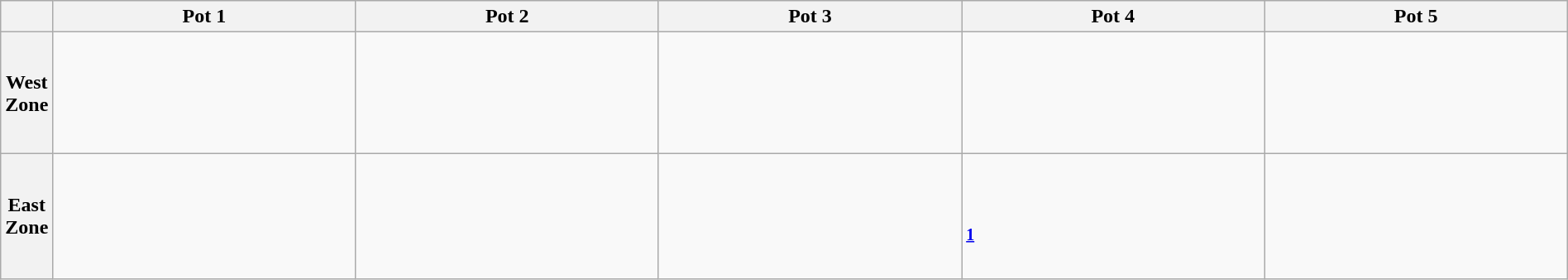<table class="wikitable" style="width:100%;">
<tr>
<th></th>
<th width=20%>Pot 1</th>
<th width=20%>Pot 2</th>
<th width=20%>Pot 3</th>
<th width=20%>Pot 4</th>
<th width=20%>Pot 5</th>
</tr>
<tr>
<th>West Zone<br></th>
<td valign=top><br><br>
<br>
<br>
<br>
</td>
<td valign=top><br><br>
<br>
<br>
<br>
</td>
<td valign=top><br><br>
<br>
<br>
<br>
</td>
<td valign=top><br><br>
<br>
<br>
<br>
</td>
<td valign=top><br><br>
<br>
</td>
</tr>
<tr>
<th>East Zone<br></th>
<td valign=top><br><br>
<br>
<br>
<br>
</td>
<td valign=top><br><br>
<br>
<br>
<br>
</td>
<td valign=top><br><br>
<br>
<br>
<br>
</td>
<td valign=top><br><br>
<br>
<sup><strong><a href='#'>1</a></strong></sup><br>
<br>
</td>
<td valign=top></td>
</tr>
</table>
